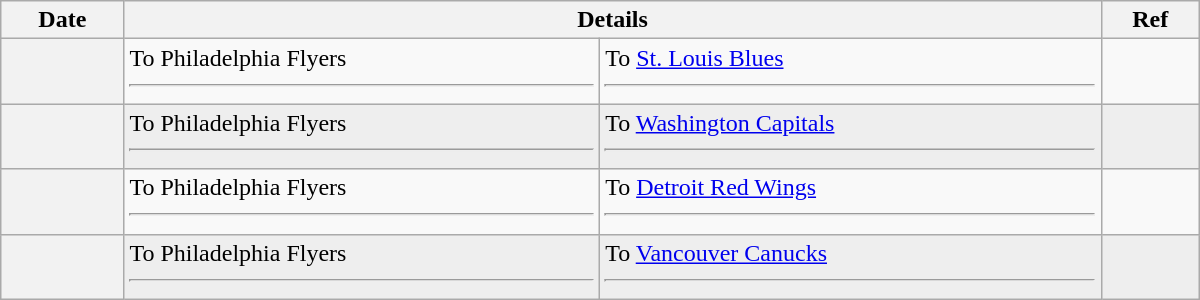<table class="wikitable plainrowheaders" style="width: 50em;">
<tr>
<th scope="col">Date</th>
<th scope="col" colspan="2">Details</th>
<th scope="col">Ref</th>
</tr>
<tr>
<th scope="row"></th>
<td valign="top">To Philadelphia Flyers <hr> </td>
<td valign="top">To <a href='#'>St. Louis Blues</a> <hr></td>
<td></td>
</tr>
<tr bgcolor="#eeeeee">
<th scope="row"></th>
<td valign="top">To Philadelphia Flyers <hr> </td>
<td valign="top">To <a href='#'>Washington Capitals</a> <hr></td>
<td></td>
</tr>
<tr>
<th scope="row"></th>
<td valign="top">To Philadelphia Flyers <hr> </td>
<td valign="top">To <a href='#'>Detroit Red Wings</a> <hr></td>
<td></td>
</tr>
<tr bgcolor="#eeeeee">
<th scope="row"></th>
<td valign="top">To Philadelphia Flyers <hr> </td>
<td valign="top">To <a href='#'>Vancouver Canucks</a> <hr></td>
<td></td>
</tr>
</table>
